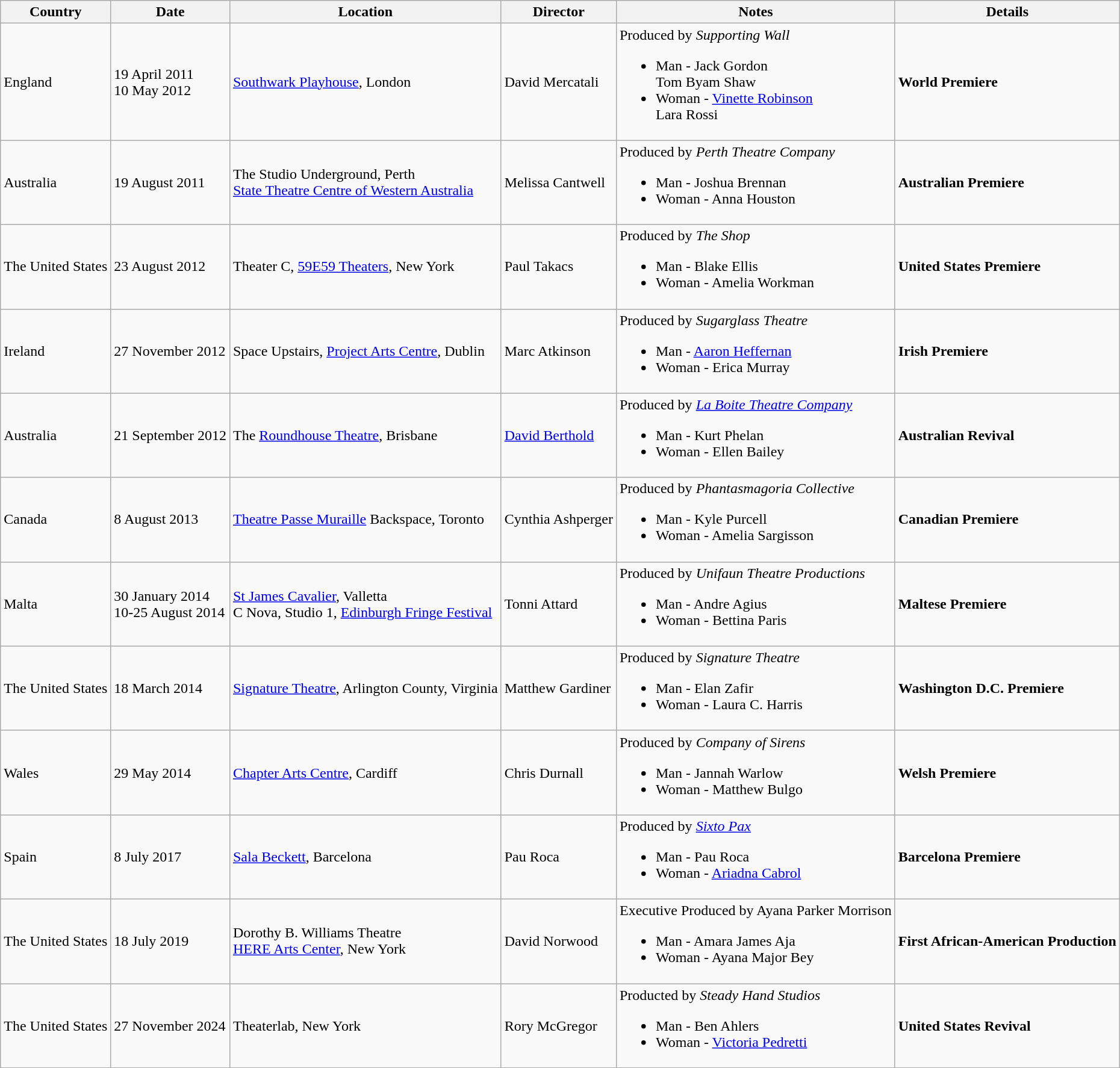<table class="wikitable">
<tr>
<th>Country</th>
<th>Date</th>
<th>Location</th>
<th>Director</th>
<th>Notes</th>
<th>Details</th>
</tr>
<tr>
<td>England</td>
<td>19 April 2011 <br> 10 May 2012</td>
<td><a href='#'>Southwark Playhouse</a>, London</td>
<td>David Mercatali</td>
<td>Produced by <em>Supporting Wall</em><br><ul><li>Man - Jack Gordon <br> Tom Byam Shaw</li><li>Woman - <a href='#'>Vinette Robinson</a> <br> Lara Rossi</li></ul></td>
<td><strong>World Premiere</strong></td>
</tr>
<tr>
<td>Australia</td>
<td>19 August 2011</td>
<td>The Studio Underground, Perth <br> <a href='#'>State Theatre Centre of Western Australia</a></td>
<td>Melissa Cantwell</td>
<td>Produced by <em>Perth Theatre Company</em><br><ul><li>Man - Joshua Brennan</li><li>Woman - Anna Houston</li></ul></td>
<td><strong>Australian Premiere</strong></td>
</tr>
<tr>
<td>The United States</td>
<td>23 August 2012</td>
<td>Theater C, <a href='#'>59E59 Theaters</a>, New York</td>
<td>Paul Takacs</td>
<td>Produced by <em>The Shop</em><br><ul><li>Man - Blake Ellis</li><li>Woman - Amelia Workman</li></ul></td>
<td><strong>United States Premiere</strong></td>
</tr>
<tr>
<td>Ireland</td>
<td>27 November 2012</td>
<td>Space Upstairs, <a href='#'>Project Arts Centre</a>, Dublin</td>
<td>Marc Atkinson</td>
<td>Produced by <em>Sugarglass Theatre</em><br><ul><li>Man - <a href='#'>Aaron Heffernan</a></li><li>Woman - Erica Murray</li></ul></td>
<td><strong>Irish Premiere</strong></td>
</tr>
<tr>
<td>Australia</td>
<td>21 September 2012</td>
<td>The <a href='#'>Roundhouse Theatre</a>, Brisbane</td>
<td><a href='#'>David Berthold</a></td>
<td>Produced by <em><a href='#'>La Boite Theatre Company</a></em><br><ul><li>Man - Kurt Phelan</li><li>Woman - Ellen Bailey</li></ul></td>
<td><strong>Australian Revival</strong></td>
</tr>
<tr>
<td>Canada</td>
<td>8 August 2013</td>
<td><a href='#'>Theatre Passe Muraille</a> Backspace, Toronto</td>
<td>Cynthia Ashperger</td>
<td>Produced by <em>Phantasmagoria Collective</em><br><ul><li>Man - Kyle Purcell</li><li>Woman - Amelia Sargisson</li></ul></td>
<td><strong>Canadian Premiere</strong></td>
</tr>
<tr>
<td>Malta</td>
<td>30 January 2014 <br> 10-25 August 2014</td>
<td><a href='#'>St James Cavalier</a>, Valletta <br>  C Nova, Studio 1, <a href='#'>Edinburgh Fringe Festival</a></td>
<td>Tonni Attard</td>
<td>Produced by <em>Unifaun Theatre Productions</em><br><ul><li>Man - Andre Agius</li><li>Woman - Bettina Paris</li></ul></td>
<td><strong>Maltese Premiere</strong></td>
</tr>
<tr>
<td>The United States</td>
<td>18 March 2014</td>
<td><a href='#'>Signature Theatre</a>, Arlington County, Virginia</td>
<td>Matthew Gardiner</td>
<td>Produced by <em>Signature Theatre</em><br><ul><li>Man - Elan Zafir</li><li>Woman - Laura C. Harris</li></ul></td>
<td><strong>Washington D.C. Premiere</strong></td>
</tr>
<tr>
<td>Wales</td>
<td>29 May 2014</td>
<td><a href='#'>Chapter Arts Centre</a>, Cardiff</td>
<td>Chris Durnall</td>
<td>Produced by <em>Company of Sirens</em><br><ul><li>Man - Jannah Warlow</li><li>Woman - Matthew Bulgo</li></ul></td>
<td><strong>Welsh Premiere</strong></td>
</tr>
<tr>
<td>Spain</td>
<td>8 July 2017</td>
<td><a href='#'>Sala Beckett</a>, Barcelona</td>
<td>Pau Roca</td>
<td>Produced by <em><a href='#'>Sixto Pax</a></em><br><ul><li>Man - Pau Roca</li><li>Woman - <a href='#'>Ariadna Cabrol</a></li></ul></td>
<td><strong>Barcelona Premiere</strong></td>
</tr>
<tr>
<td>The United States</td>
<td>18 July 2019</td>
<td>Dorothy B. Williams Theatre <br> <a href='#'>HERE Arts Center</a>, New York</td>
<td>David Norwood</td>
<td>Executive Produced by Ayana Parker Morrison<br><ul><li>Man - Amara James Aja</li><li>Woman - Ayana Major Bey</li></ul></td>
<td><strong>First African-American Production</strong></td>
</tr>
<tr>
<td>The United States</td>
<td>27 November 2024</td>
<td>Theaterlab, New York</td>
<td>Rory McGregor</td>
<td>Producted by <em>Steady Hand Studios</em><br><ul><li>Man - Ben Ahlers</li><li>Woman - <a href='#'>Victoria Pedretti</a></li></ul></td>
<td><strong>United States Revival</strong></td>
</tr>
</table>
